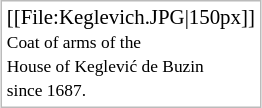<table style="float: left; margin-left:0.2em; border: 1px solid #BBB;">
<tr style="font-size: 87%;">
<td valign="top">[[File:Keglevich.JPG|150px]]<br><small>Coat of arms of the<br>House of Keglević de Buzin<br>since 1687.</small></td>
</tr>
</table>
